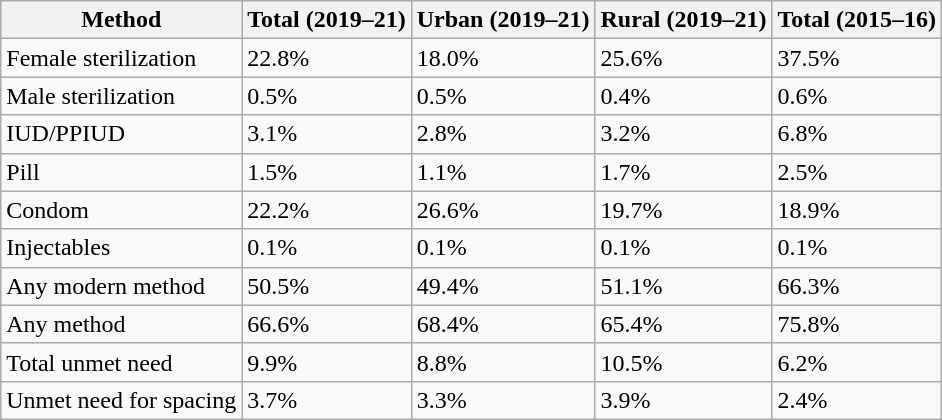<table class="wikitable sortable">
<tr>
<th>Method</th>
<th>Total (2019–21)</th>
<th>Urban (2019–21)</th>
<th>Rural (2019–21)</th>
<th>Total (2015–16)</th>
</tr>
<tr>
<td>Female sterilization</td>
<td>22.8%</td>
<td>18.0%</td>
<td>25.6%</td>
<td>37.5%</td>
</tr>
<tr>
<td>Male sterilization</td>
<td>0.5%</td>
<td>0.5%</td>
<td>0.4%</td>
<td>0.6%</td>
</tr>
<tr>
<td>IUD/PPIUD</td>
<td>3.1%</td>
<td>2.8%</td>
<td>3.2%</td>
<td>6.8%</td>
</tr>
<tr>
<td>Pill</td>
<td>1.5%</td>
<td>1.1%</td>
<td>1.7%</td>
<td>2.5%</td>
</tr>
<tr>
<td>Condom</td>
<td>22.2%</td>
<td>26.6%</td>
<td>19.7%</td>
<td>18.9%</td>
</tr>
<tr>
<td>Injectables</td>
<td>0.1%</td>
<td>0.1%</td>
<td>0.1%</td>
<td>0.1%</td>
</tr>
<tr>
<td>Any modern method</td>
<td>50.5%</td>
<td>49.4%</td>
<td>51.1%</td>
<td>66.3%</td>
</tr>
<tr>
<td>Any method</td>
<td>66.6%</td>
<td>68.4%</td>
<td>65.4%</td>
<td>75.8%</td>
</tr>
<tr>
<td>Total unmet need</td>
<td>9.9%</td>
<td>8.8%</td>
<td>10.5%</td>
<td>6.2%</td>
</tr>
<tr>
<td>Unmet need for spacing</td>
<td>3.7%</td>
<td>3.3%</td>
<td>3.9%</td>
<td>2.4%</td>
</tr>
</table>
